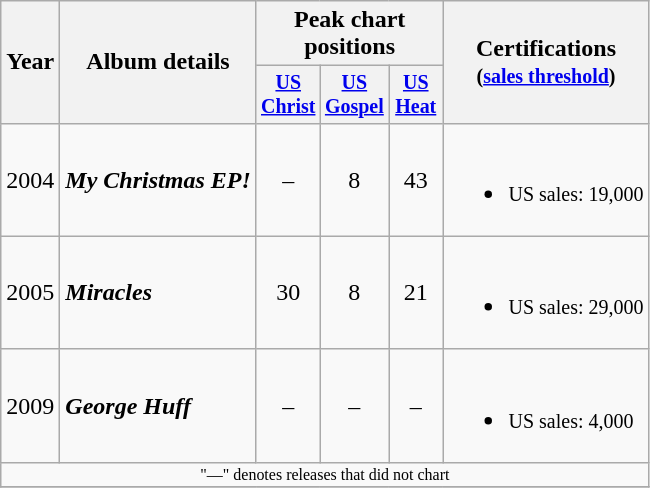<table class="wikitable" style="text-align:center;">
<tr>
<th rowspan="2">Year</th>
<th rowspan="2">Album details</th>
<th colspan="3">Peak chart positions</th>
<th rowspan="2">Certifications<br><small>(<a href='#'>sales threshold</a>)</small></th>
</tr>
<tr style="font-size:smaller;">
<th width="30"><a href='#'>US<br>Christ</a></th>
<th width="30"><a href='#'>US<br>Gospel</a></th>
<th width="30"><a href='#'>US<br>Heat</a></th>
</tr>
<tr>
<td>2004</td>
<td align="left"><strong><em>My Christmas EP!</em></strong><br></td>
<td>–</td>
<td>8</td>
<td>43</td>
<td align="left"><br><ul><li><small>US sales: 19,000</small></li></ul></td>
</tr>
<tr>
<td>2005</td>
<td align="left"><strong><em>Miracles</em></strong><br></td>
<td>30</td>
<td>8</td>
<td>21</td>
<td align="left"><br><ul><li><small>US sales: 29,000</small></li></ul></td>
</tr>
<tr>
<td>2009</td>
<td align="left"><strong><em>George Huff</em></strong><br></td>
<td>–</td>
<td>–</td>
<td>–</td>
<td align="left"><br><ul><li><small>US sales: 4,000</small></li></ul></td>
</tr>
<tr>
<td colspan="10" style="font-size:8pt">"—" denotes releases that did not chart</td>
</tr>
<tr>
</tr>
</table>
